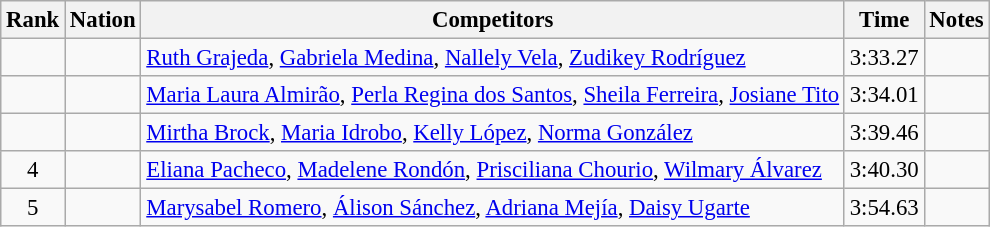<table class="wikitable sortable" style="text-align:center; font-size:95%">
<tr>
<th>Rank</th>
<th>Nation</th>
<th>Competitors</th>
<th>Time</th>
<th>Notes</th>
</tr>
<tr>
<td></td>
<td align=left></td>
<td align=left><a href='#'>Ruth Grajeda</a>, <a href='#'>Gabriela Medina</a>, <a href='#'>Nallely Vela</a>, <a href='#'>Zudikey Rodríguez</a></td>
<td>3:33.27</td>
<td></td>
</tr>
<tr>
<td></td>
<td align=left></td>
<td align=left><a href='#'>Maria Laura Almirão</a>, <a href='#'>Perla Regina dos Santos</a>, <a href='#'>Sheila Ferreira</a>, <a href='#'>Josiane Tito</a></td>
<td>3:34.01</td>
<td></td>
</tr>
<tr>
<td></td>
<td align=left></td>
<td align=left><a href='#'>Mirtha Brock</a>, <a href='#'>Maria Idrobo</a>, <a href='#'>Kelly López</a>, <a href='#'>Norma González</a></td>
<td>3:39.46</td>
<td></td>
</tr>
<tr>
<td>4</td>
<td align=left></td>
<td align=left><a href='#'>Eliana Pacheco</a>, <a href='#'>Madelene Rondón</a>, <a href='#'>Prisciliana Chourio</a>, <a href='#'>Wilmary Álvarez</a></td>
<td>3:40.30</td>
<td></td>
</tr>
<tr>
<td>5</td>
<td align=left></td>
<td align=left><a href='#'>Marysabel Romero</a>, <a href='#'>Álison Sánchez</a>, <a href='#'>Adriana Mejía</a>, <a href='#'>Daisy Ugarte</a></td>
<td>3:54.63</td>
<td></td>
</tr>
</table>
